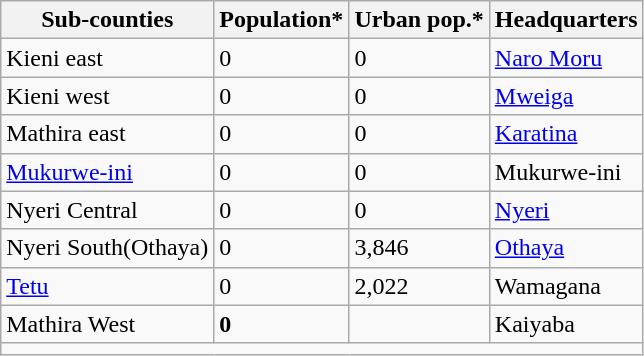<table class="wikitable">
<tr>
<th>Sub-counties</th>
<th>Population*</th>
<th>Urban pop.*</th>
<th>Headquarters</th>
</tr>
<tr>
<td>Kieni east</td>
<td>0</td>
<td>0</td>
<td><a href='#'>Naro Moru</a></td>
</tr>
<tr>
<td>Kieni west</td>
<td>0</td>
<td>0</td>
<td><a href='#'>Mweiga</a></td>
</tr>
<tr>
<td>Mathira east</td>
<td>0</td>
<td>0</td>
<td><a href='#'>Karatina</a></td>
</tr>
<tr>
<td><a href='#'>Mukurwe-ini</a></td>
<td>0</td>
<td>0</td>
<td>Mukurwe-ini</td>
</tr>
<tr>
<td>Nyeri Central</td>
<td>0</td>
<td>0</td>
<td><a href='#'>Nyeri</a></td>
</tr>
<tr>
<td>Nyeri South(Othaya)</td>
<td>0</td>
<td>3,846</td>
<td><a href='#'>Othaya</a></td>
</tr>
<tr>
<td><a href='#'>Tetu</a></td>
<td>0</td>
<td>2,022</td>
<td>Wamagana</td>
</tr>
<tr>
<td>Mathira West</td>
<td><strong>0</strong></td>
<td></td>
<td>Kaiyaba</td>
</tr>
<tr>
<td colspan="4"></td>
</tr>
</table>
